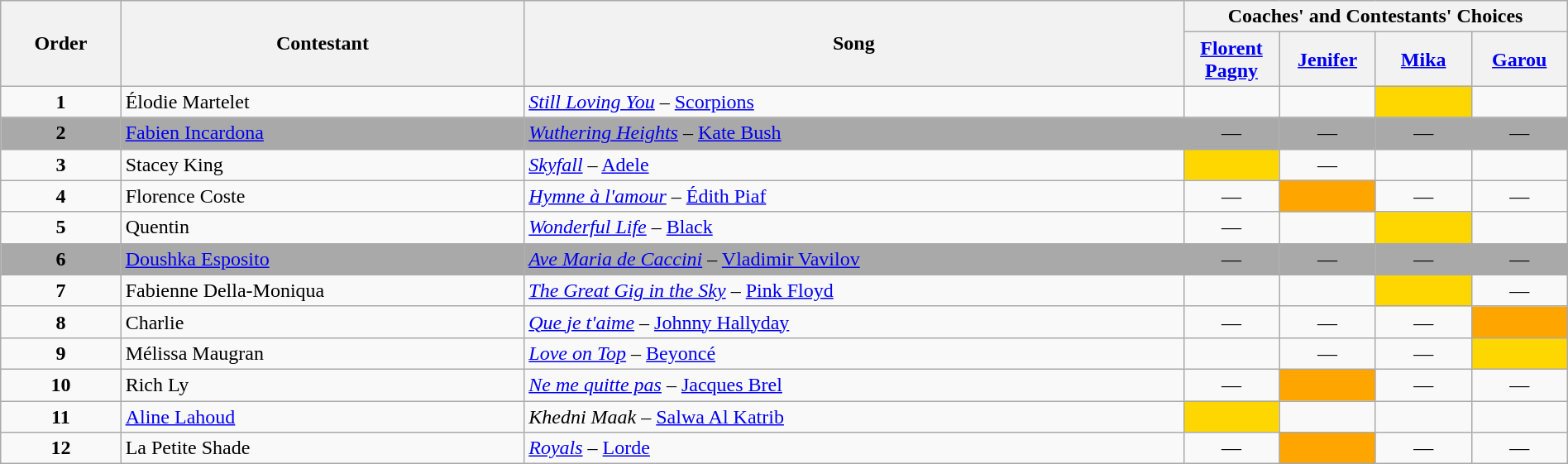<table class="wikitable" style="width:100%;">
<tr>
<th rowspan=2>Order</th>
<th rowspan=2>Contestant</th>
<th rowspan=2>Song</th>
<th colspan=4>Coaches' and Contestants' Choices</th>
</tr>
<tr>
<th width="70"><a href='#'>Florent Pagny</a></th>
<th width="70"><a href='#'>Jenifer</a></th>
<th width="70"><a href='#'>Mika</a></th>
<th width="70"><a href='#'>Garou</a></th>
</tr>
<tr>
<td style="text-align:center;"><strong>1</strong></td>
<td>Élodie Martelet</td>
<td><em><a href='#'>Still Loving You</a></em> – <a href='#'>Scorpions</a></td>
<td style="text-align:center;"></td>
<td style="text-align:center;"></td>
<td style="background:gold;text-align:center;"></td>
<td style="text-align:center;"></td>
</tr>
<tr style="background:darkgrey;">
<td style="text-align:center;"><strong>2</strong></td>
<td><a href='#'>Fabien Incardona</a></td>
<td><em><a href='#'>Wuthering Heights</a></em> – <a href='#'>Kate Bush</a></td>
<td style="text-align:center;">—</td>
<td style="text-align:center;">—</td>
<td style="text-align:center;">—</td>
<td style="text-align:center;">—</td>
</tr>
<tr>
<td style="text-align:center;"><strong>3</strong></td>
<td>Stacey King</td>
<td><em><a href='#'>Skyfall</a></em> – <a href='#'>Adele</a></td>
<td style="background:gold;text-align:center;"></td>
<td style="text-align:center;">—</td>
<td style="text-align:center;"></td>
<td style="text-align:center;"></td>
</tr>
<tr>
<td style="text-align:center;"><strong>4</strong></td>
<td>Florence Coste</td>
<td><em><a href='#'>Hymne à l'amour</a></em> – <a href='#'>Édith Piaf</a></td>
<td style="text-align:center;">—</td>
<td style="background:orange;text-align:center;"></td>
<td style="text-align:center;">—</td>
<td style="text-align:center;">—</td>
</tr>
<tr>
<td style="text-align:center;"><strong>5</strong></td>
<td>Quentin</td>
<td><em><a href='#'>Wonderful Life</a></em> – <a href='#'>Black</a></td>
<td style="text-align:center;">—</td>
<td style="text-align:center;"></td>
<td style="background:gold;text-align:center;"></td>
<td style="text-align:center;"></td>
</tr>
<tr style="background:darkgrey;">
<td style="text-align:center;"><strong>6</strong></td>
<td><a href='#'>Doushka Esposito</a></td>
<td><em><a href='#'>Ave Maria de Caccini</a></em> – <a href='#'>Vladimir Vavilov</a></td>
<td style="text-align:center;">—</td>
<td style="text-align:center;">—</td>
<td style="text-align:center;">—</td>
<td style="text-align:center;">—</td>
</tr>
<tr>
<td style="text-align:center;"><strong>7</strong></td>
<td>Fabienne Della-Moniqua</td>
<td><em><a href='#'>The Great Gig in the Sky</a></em> – <a href='#'>Pink Floyd</a></td>
<td style="text-align:center;"></td>
<td style="text-align:center;"></td>
<td style="background:gold;text-align:center;"></td>
<td style="text-align:center;">—</td>
</tr>
<tr>
<td style="text-align:center;"><strong>8</strong></td>
<td>Charlie</td>
<td><em><a href='#'>Que je t'aime</a></em> – <a href='#'>Johnny Hallyday</a></td>
<td style="text-align:center;">—</td>
<td style="text-align:center;">—</td>
<td style="text-align:center;">—</td>
<td style="background:orange;text-align:center;"></td>
</tr>
<tr>
<td style="text-align:center;"><strong>9</strong></td>
<td>Mélissa Maugran</td>
<td><em><a href='#'>Love on Top</a></em> – <a href='#'>Beyoncé</a></td>
<td style="text-align:center;"></td>
<td style="text-align:center;">—</td>
<td style="text-align:center;">—</td>
<td style="background:gold;text-align:center;"></td>
</tr>
<tr>
<td style="text-align:center;"><strong>10</strong></td>
<td>Rich Ly</td>
<td><em><a href='#'>Ne me quitte pas</a></em> – <a href='#'>Jacques Brel</a></td>
<td style="text-align:center;">—</td>
<td style="background:orange;text-align:center;"></td>
<td style="text-align:center;">—</td>
<td style="text-align:center;">—</td>
</tr>
<tr>
<td style="text-align:center;"><strong>11</strong></td>
<td><a href='#'>Aline Lahoud</a></td>
<td><em>Khedni Maak</em> – <a href='#'>Salwa Al Katrib</a></td>
<td style="background:gold;text-align:center;"></td>
<td style="text-align:center;"></td>
<td style="text-align:center;"></td>
<td style="text-align:center;"></td>
</tr>
<tr>
<td style="text-align:center;"><strong>12</strong></td>
<td>La Petite Shade</td>
<td><em><a href='#'>Royals</a></em> – <a href='#'>Lorde</a></td>
<td style="text-align:center;">—</td>
<td style="background:orange;text-align:center;"></td>
<td style="text-align:center;">—</td>
<td style="text-align:center;">—</td>
</tr>
</table>
